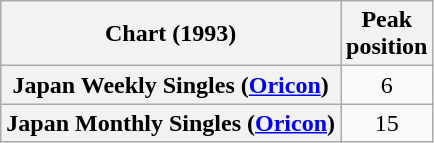<table class="wikitable sortable plainrowheaders" style="text-align:center;">
<tr>
<th scope="col">Chart (1993)</th>
<th scope="col">Peak<br>position</th>
</tr>
<tr>
<th scope="row">Japan Weekly Singles (<a href='#'>Oricon</a>)</th>
<td style="text-align:center;">6</td>
</tr>
<tr>
<th scope="row">Japan Monthly Singles (<a href='#'>Oricon</a>)</th>
<td style="text-align:center;">15</td>
</tr>
</table>
